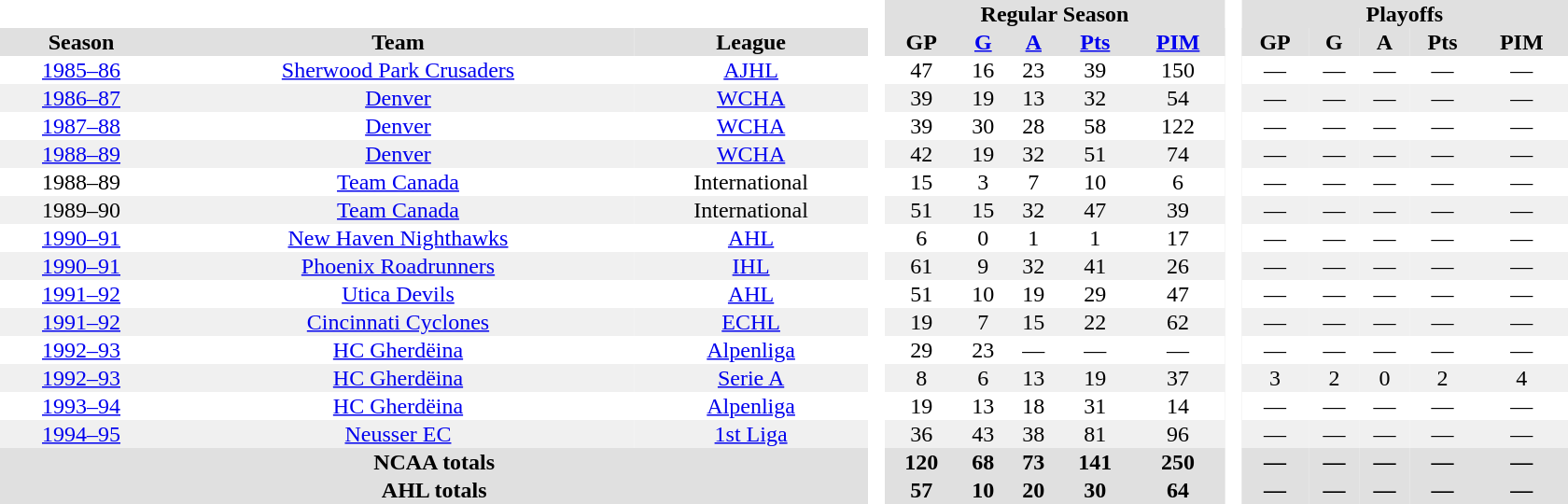<table border="0" cellpadding="1" cellspacing="0" style="text-align:center; width:70em">
<tr bgcolor="#e0e0e0">
<th colspan="3"  bgcolor="#ffffff"> </th>
<th rowspan="99" bgcolor="#ffffff"> </th>
<th colspan="5">Regular Season</th>
<th rowspan="99" bgcolor="#ffffff"> </th>
<th colspan="5">Playoffs</th>
</tr>
<tr bgcolor="#e0e0e0">
<th>Season</th>
<th>Team</th>
<th>League</th>
<th>GP</th>
<th><a href='#'>G</a></th>
<th><a href='#'>A</a></th>
<th><a href='#'>Pts</a></th>
<th><a href='#'>PIM</a></th>
<th>GP</th>
<th>G</th>
<th>A</th>
<th>Pts</th>
<th>PIM</th>
</tr>
<tr>
<td><a href='#'>1985–86</a></td>
<td><a href='#'>Sherwood Park Crusaders </a></td>
<td><a href='#'>AJHL</a></td>
<td>47</td>
<td>16</td>
<td>23</td>
<td>39</td>
<td>150</td>
<td>—</td>
<td>—</td>
<td>—</td>
<td>—</td>
<td>—</td>
</tr>
<tr bgcolor="f0f0f0">
<td><a href='#'>1986–87</a></td>
<td><a href='#'>Denver</a></td>
<td><a href='#'>WCHA</a></td>
<td>39</td>
<td>19</td>
<td>13</td>
<td>32</td>
<td>54</td>
<td>—</td>
<td>—</td>
<td>—</td>
<td>—</td>
<td>—</td>
</tr>
<tr>
<td><a href='#'>1987–88</a></td>
<td><a href='#'>Denver</a></td>
<td><a href='#'>WCHA</a></td>
<td>39</td>
<td>30</td>
<td>28</td>
<td>58</td>
<td>122</td>
<td>—</td>
<td>—</td>
<td>—</td>
<td>—</td>
<td>—</td>
</tr>
<tr bgcolor="f0f0f0">
<td><a href='#'>1988–89</a></td>
<td><a href='#'>Denver</a></td>
<td><a href='#'>WCHA</a></td>
<td>42</td>
<td>19</td>
<td>32</td>
<td>51</td>
<td>74</td>
<td>—</td>
<td>—</td>
<td>—</td>
<td>—</td>
<td>—</td>
</tr>
<tr>
<td>1988–89</td>
<td><a href='#'>Team Canada</a></td>
<td>International</td>
<td>15</td>
<td>3</td>
<td>7</td>
<td>10</td>
<td>6</td>
<td>—</td>
<td>—</td>
<td>—</td>
<td>—</td>
<td>—</td>
</tr>
<tr bgcolor="f0f0f0">
<td>1989–90</td>
<td><a href='#'>Team Canada</a></td>
<td>International</td>
<td>51</td>
<td>15</td>
<td>32</td>
<td>47</td>
<td>39</td>
<td>—</td>
<td>—</td>
<td>—</td>
<td>—</td>
<td>—</td>
</tr>
<tr>
<td><a href='#'>1990–91</a></td>
<td><a href='#'>New Haven Nighthawks</a></td>
<td><a href='#'>AHL</a></td>
<td>6</td>
<td>0</td>
<td>1</td>
<td>1</td>
<td>17</td>
<td>—</td>
<td>—</td>
<td>—</td>
<td>—</td>
<td>—</td>
</tr>
<tr bgcolor="f0f0f0">
<td><a href='#'>1990–91</a></td>
<td><a href='#'>Phoenix Roadrunners</a></td>
<td><a href='#'>IHL</a></td>
<td>61</td>
<td>9</td>
<td>32</td>
<td>41</td>
<td>26</td>
<td>—</td>
<td>—</td>
<td>—</td>
<td>—</td>
<td>—</td>
</tr>
<tr>
<td><a href='#'>1991–92</a></td>
<td><a href='#'>Utica Devils</a></td>
<td><a href='#'>AHL</a></td>
<td>51</td>
<td>10</td>
<td>19</td>
<td>29</td>
<td>47</td>
<td>—</td>
<td>—</td>
<td>—</td>
<td>—</td>
<td>—</td>
</tr>
<tr bgcolor="f0f0f0">
<td><a href='#'>1991–92</a></td>
<td><a href='#'>Cincinnati Cyclones</a></td>
<td><a href='#'>ECHL</a></td>
<td>19</td>
<td>7</td>
<td>15</td>
<td>22</td>
<td>62</td>
<td>—</td>
<td>—</td>
<td>—</td>
<td>—</td>
<td>—</td>
</tr>
<tr>
<td><a href='#'>1992–93</a></td>
<td><a href='#'>HC Gherdëina</a></td>
<td><a href='#'>Alpenliga</a></td>
<td>29</td>
<td>23</td>
<td>—</td>
<td>—</td>
<td>—</td>
<td>—</td>
<td>—</td>
<td>—</td>
<td>—</td>
<td>—</td>
</tr>
<tr bgcolor="f0f0f0">
<td><a href='#'>1992–93</a></td>
<td><a href='#'>HC Gherdëina</a></td>
<td><a href='#'>Serie A</a></td>
<td>8</td>
<td>6</td>
<td>13</td>
<td>19</td>
<td>37</td>
<td>3</td>
<td>2</td>
<td>0</td>
<td>2</td>
<td>4</td>
</tr>
<tr>
<td><a href='#'>1993–94</a></td>
<td><a href='#'>HC Gherdëina</a></td>
<td><a href='#'>Alpenliga</a></td>
<td>19</td>
<td>13</td>
<td>18</td>
<td>31</td>
<td>14</td>
<td>—</td>
<td>—</td>
<td>—</td>
<td>—</td>
<td>—</td>
</tr>
<tr bgcolor="f0f0f0">
<td><a href='#'>1994–95</a></td>
<td><a href='#'>Neusser EC</a></td>
<td><a href='#'>1st Liga</a></td>
<td>36</td>
<td>43</td>
<td>38</td>
<td>81</td>
<td>96</td>
<td>—</td>
<td>—</td>
<td>—</td>
<td>—</td>
<td>—</td>
</tr>
<tr bgcolor="#e0e0e0">
<th colspan="3">NCAA totals</th>
<th>120</th>
<th>68</th>
<th>73</th>
<th>141</th>
<th>250</th>
<th>—</th>
<th>—</th>
<th>—</th>
<th>—</th>
<th>—</th>
</tr>
<tr bgcolor="#e0e0e0">
<th colspan="3">AHL totals</th>
<th>57</th>
<th>10</th>
<th>20</th>
<th>30</th>
<th>64</th>
<th>—</th>
<th>—</th>
<th>—</th>
<th>—</th>
<th>—</th>
</tr>
</table>
